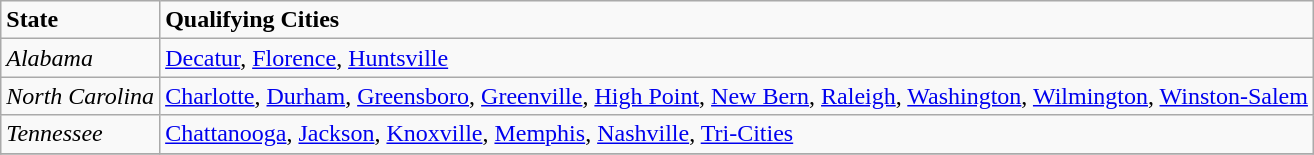<table class="wikitable">
<tr>
<td><strong>State</strong></td>
<td><strong>Qualifying Cities</strong></td>
</tr>
<tr>
<td><em>Alabama</em></td>
<td><a href='#'>Decatur</a>, <a href='#'>Florence</a>, <a href='#'>Huntsville</a></td>
</tr>
<tr>
<td><em>North Carolina</em></td>
<td><a href='#'>Charlotte</a>, <a href='#'>Durham</a>, <a href='#'>Greensboro</a>, <a href='#'>Greenville</a>, <a href='#'>High Point</a>, <a href='#'>New Bern</a>, <a href='#'>Raleigh</a>, <a href='#'>Washington</a>, <a href='#'>Wilmington</a>, <a href='#'>Winston-Salem</a></td>
</tr>
<tr>
<td><em>Tennessee</em></td>
<td><a href='#'>Chattanooga</a>, <a href='#'>Jackson</a>, <a href='#'>Knoxville</a>, <a href='#'>Memphis</a>, <a href='#'>Nashville</a>, <a href='#'>Tri-Cities</a></td>
</tr>
<tr>
</tr>
</table>
